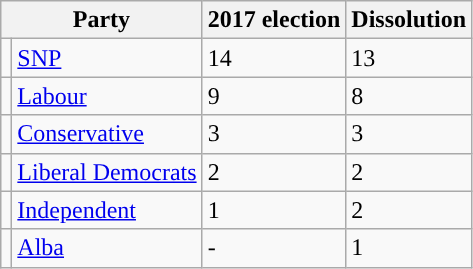<table class="wikitable">
<tr>
<th colspan="2">Party</th>
<th>2017 election</th>
<th>Dissolution</th>
</tr>
<tr>
<td style="background:"></td>
<td><a href='#'>SNP</a></td>
<td>14</td>
<td>13</td>
</tr>
<tr>
<td style="background:"></td>
<td><a href='#'>Labour</a></td>
<td>9</td>
<td>8</td>
</tr>
<tr>
<td style="background:"></td>
<td><a href='#'>Conservative</a></td>
<td>3</td>
<td>3</td>
</tr>
<tr>
<td style="background:"></td>
<td><a href='#'>Liberal Democrats</a></td>
<td>2</td>
<td>2</td>
</tr>
<tr>
<td style="background:"></td>
<td><a href='#'>Independent</a></td>
<td>1</td>
<td>2</td>
</tr>
<tr>
<td style="background:"></td>
<td><a href='#'>Alba</a></td>
<td>-</td>
<td>1</td>
</tr>
</table>
